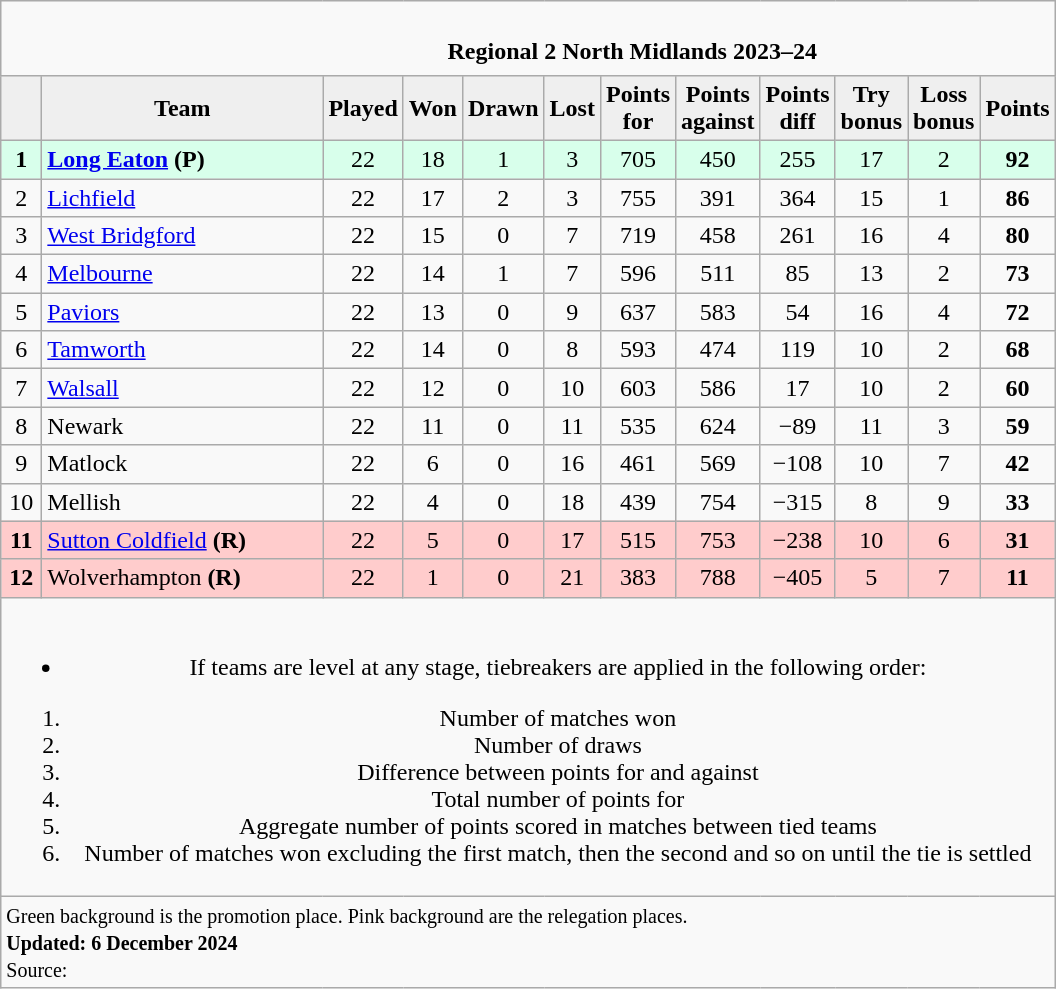<table class="wikitable" style="text-align: center;">
<tr>
<td colspan="15" cellpadding="0" cellspacing="0"><br><table border="0" width="100%" cellpadding="0" cellspacing="0">
<tr>
<td width=20% style="border:0px"></td>
<td style="border:0px"><strong>Regional 2 North Midlands 2023–24</strong></td>
</tr>
</table>
</td>
</tr>
<tr>
<th style="background:#efefef" width="20"></th>
<th style="background:#efefef" width="180">Team</th>
<th style="background:#efefef" width="20">Played</th>
<th style="background:#efefef" width="20">Won</th>
<th style="background:#efefef" width="20">Drawn</th>
<th style="background:#efefef" width="20">Lost</th>
<th style="background:#efefef" width="25">Points for</th>
<th style="background:#efefef" width="20">Points against</th>
<th style="background:#efefef" width="20">Points diff</th>
<th style="background:#efefef" width="20">Try bonus</th>
<th style="background:#efefef" width="20">Loss bonus</th>
<th style="background:#efefef" width="20">Points</th>
</tr>
<tr style="background:#d8ffeb; text-align:center">
<td><strong>1</strong></td>
<td style="text-align:left;"><strong><a href='#'>Long Eaton</a></strong> <strong>(P)</strong></td>
<td>22</td>
<td>18</td>
<td>1</td>
<td>3</td>
<td>705</td>
<td>450</td>
<td>255</td>
<td>17</td>
<td>2</td>
<td><strong>92</strong></td>
</tr>
<tr>
<td>2</td>
<td style="text-align:left;"><a href='#'>Lichfield</a></td>
<td>22</td>
<td>17</td>
<td>2</td>
<td>3</td>
<td>755</td>
<td>391</td>
<td>364</td>
<td>15</td>
<td>1</td>
<td><strong>86</strong></td>
</tr>
<tr>
<td>3</td>
<td style="text-align:left;"><a href='#'>West Bridgford</a></td>
<td>22</td>
<td>15</td>
<td>0</td>
<td>7</td>
<td>719</td>
<td>458</td>
<td>261</td>
<td>16</td>
<td>4</td>
<td><strong>80</strong></td>
</tr>
<tr>
<td>4</td>
<td style="text-align:left;"><a href='#'>Melbourne</a></td>
<td>22</td>
<td>14</td>
<td>1</td>
<td>7</td>
<td>596</td>
<td>511</td>
<td>85</td>
<td>13</td>
<td>2</td>
<td><strong>73</strong></td>
</tr>
<tr>
<td>5</td>
<td style="text-align:left;"><a href='#'>Paviors</a></td>
<td>22</td>
<td>13</td>
<td>0</td>
<td>9</td>
<td>637</td>
<td>583</td>
<td>54</td>
<td>16</td>
<td>4</td>
<td><strong>72</strong></td>
</tr>
<tr>
<td>6</td>
<td style="text-align:left;"><a href='#'>Tamworth</a></td>
<td>22</td>
<td>14</td>
<td>0</td>
<td>8</td>
<td>593</td>
<td>474</td>
<td>119</td>
<td>10</td>
<td>2</td>
<td><strong>68</strong></td>
</tr>
<tr>
<td>7</td>
<td style="text-align:left;"><a href='#'>Walsall</a></td>
<td>22</td>
<td>12</td>
<td>0</td>
<td>10</td>
<td>603</td>
<td>586</td>
<td>17</td>
<td>10</td>
<td>2</td>
<td><strong>60</strong></td>
</tr>
<tr>
<td>8</td>
<td style="text-align:left;">Newark</td>
<td>22</td>
<td>11</td>
<td>0</td>
<td>11</td>
<td>535</td>
<td>624</td>
<td>−89</td>
<td>11</td>
<td>3</td>
<td><strong>59</strong></td>
</tr>
<tr>
<td>9</td>
<td style="text-align:left;">Matlock</td>
<td>22</td>
<td>6</td>
<td>0</td>
<td>16</td>
<td>461</td>
<td>569</td>
<td>−108</td>
<td>10</td>
<td>7</td>
<td><strong>42</strong></td>
</tr>
<tr>
<td>10</td>
<td style="text-align:left;">Mellish</td>
<td>22</td>
<td>4</td>
<td>0</td>
<td>18</td>
<td>439</td>
<td>754</td>
<td>−315</td>
<td>8</td>
<td>9</td>
<td><strong>33</strong></td>
</tr>
<tr style="background-color:#ffcccc;">
<td><strong>11</strong></td>
<td style="text-align:left;"><a href='#'>Sutton Coldfield</a> <strong>(R)</strong></td>
<td>22</td>
<td>5</td>
<td>0</td>
<td>17</td>
<td>515</td>
<td>753</td>
<td>−238</td>
<td>10</td>
<td>6</td>
<td><strong>31</strong></td>
</tr>
<tr style="background-color:#ffcccc;">
<td><strong>12</strong></td>
<td style="text-align:left;">Wolverhampton <strong>(R)</strong></td>
<td>22</td>
<td>1</td>
<td>0</td>
<td>21</td>
<td>383</td>
<td>788</td>
<td>−405</td>
<td>5</td>
<td>7</td>
<td><strong>11</strong></td>
</tr>
<tr>
<td colspan="15"><br><ul><li>If teams are level at any stage, tiebreakers are applied in the following order:</li></ul><ol><li>Number of matches won</li><li>Number of draws</li><li>Difference between points for and against</li><li>Total number of points for</li><li>Aggregate number of points scored in matches between tied teams</li><li>Number of matches won excluding the first match, then the second and so on until the tie is settled</li></ol></td>
</tr>
<tr | style="text-align:left;" |>
<td colspan="15" style="border:0px"><small><span>Green background</span> is the promotion place. <span>Pink background</span> are the relegation places.<br><strong>Updated: 6 December 2024</strong><br> Source:</small></td>
</tr>
</table>
